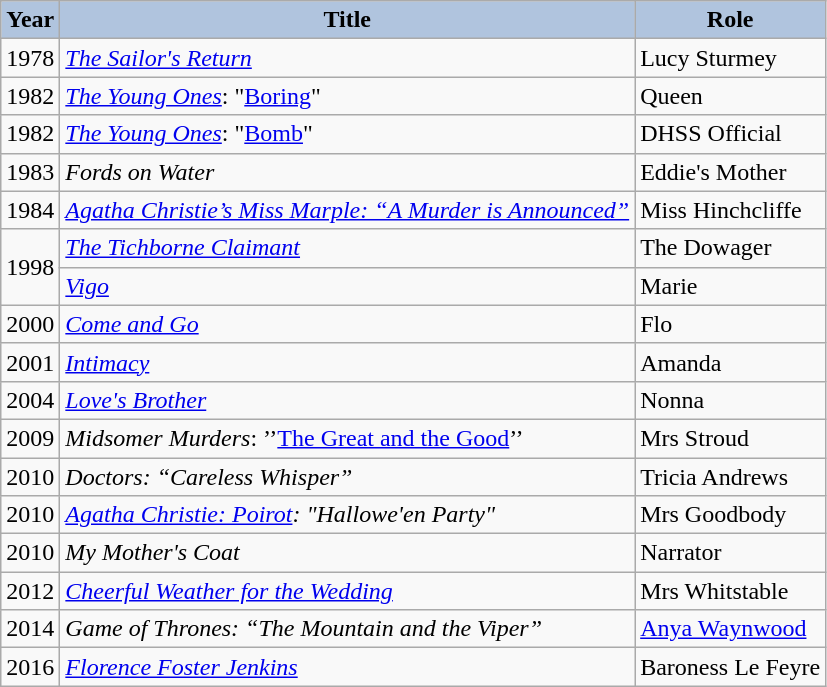<table class="wikitable">
<tr>
<th style="background:#B0C4DE;">Year</th>
<th style="background:#B0C4DE;">Title</th>
<th style="background:#B0C4DE;">Role</th>
</tr>
<tr>
<td>1978</td>
<td><em><a href='#'>The Sailor's Return</a></em></td>
<td>Lucy Sturmey</td>
</tr>
<tr>
<td>1982</td>
<td><em><a href='#'>The Young Ones</a></em>: "<a href='#'>Boring</a>"</td>
<td>Queen</td>
</tr>
<tr>
<td>1982</td>
<td><em><a href='#'>The Young Ones</a></em>: "<a href='#'>Bomb</a>"</td>
<td>DHSS Official</td>
</tr>
<tr>
<td>1983</td>
<td><em>Fords on Water</em></td>
<td>Eddie's Mother</td>
</tr>
<tr>
<td>1984</td>
<td><em><a href='#'>Agatha Christie’s Miss Marple: “A Murder is Announced”</a></em></td>
<td>Miss Hinchcliffe</td>
</tr>
<tr>
<td rowspan=2>1998</td>
<td><em><a href='#'>The Tichborne Claimant</a></em></td>
<td>The Dowager</td>
</tr>
<tr>
<td><em><a href='#'>Vigo</a></em></td>
<td>Marie</td>
</tr>
<tr>
<td>2000</td>
<td><em><a href='#'>Come and Go</a></em></td>
<td>Flo</td>
</tr>
<tr>
<td>2001</td>
<td><em><a href='#'>Intimacy</a></em></td>
<td>Amanda</td>
</tr>
<tr>
<td>2004</td>
<td><em><a href='#'>Love's Brother</a></em></td>
<td>Nonna</td>
</tr>
<tr>
<td>2009</td>
<td><em>Midsomer Murders</em>: ’’<a href='#'>The Great and the Good</a>’’</td>
<td>Mrs Stroud</td>
</tr>
<tr>
<td>2010</td>
<td><em>Doctors: “Careless Whisper”</em></td>
<td>Tricia Andrews</td>
</tr>
<tr>
<td>2010</td>
<td><em><a href='#'>Agatha Christie: Poirot</a>: "Hallowe'en Party"</em></td>
<td>Mrs Goodbody</td>
</tr>
<tr>
<td>2010</td>
<td><em>My Mother's Coat</em></td>
<td>Narrator</td>
</tr>
<tr>
<td>2012</td>
<td><em><a href='#'>Cheerful Weather for the Wedding</a></em></td>
<td>Mrs Whitstable</td>
</tr>
<tr>
<td>2014</td>
<td><em>Game of Thrones: “The Mountain and the Viper”</em></td>
<td><a href='#'>Anya Waynwood</a></td>
</tr>
<tr>
<td>2016</td>
<td><em><a href='#'>Florence Foster Jenkins</a></em></td>
<td>Baroness Le Feyre</td>
</tr>
</table>
